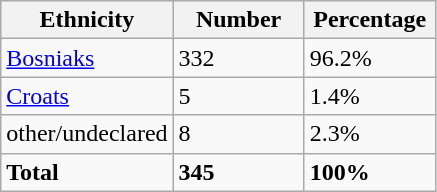<table class="wikitable">
<tr>
<th width="100px">Ethnicity</th>
<th width="80px">Number</th>
<th width="80px">Percentage</th>
</tr>
<tr>
<td><a href='#'>Bosniaks</a></td>
<td>332</td>
<td>96.2%</td>
</tr>
<tr>
<td><a href='#'>Croats</a></td>
<td>5</td>
<td>1.4%</td>
</tr>
<tr>
<td>other/undeclared</td>
<td>8</td>
<td>2.3%</td>
</tr>
<tr>
<td><strong>Total</strong></td>
<td><strong>345</strong></td>
<td><strong>100%</strong></td>
</tr>
</table>
